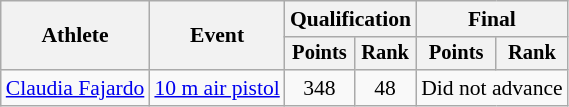<table class="wikitable" style="font-size:90%">
<tr>
<th rowspan="2">Athlete</th>
<th rowspan="2">Event</th>
<th colspan=2>Qualification</th>
<th colspan=2>Final</th>
</tr>
<tr style="font-size:95%">
<th>Points</th>
<th>Rank</th>
<th>Points</th>
<th>Rank</th>
</tr>
<tr align=center>
<td align=left><a href='#'>Claudia Fajardo</a></td>
<td align=left><a href='#'>10 m air pistol</a></td>
<td>348</td>
<td>48</td>
<td colspan=2>Did not advance</td>
</tr>
</table>
